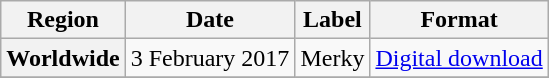<table class="wikitable plainrowheaders">
<tr>
<th scope="col">Region</th>
<th scope="col">Date</th>
<th scope="col">Label</th>
<th scope="col">Format</th>
</tr>
<tr>
<th scope="row">Worldwide</th>
<td>3 February 2017</td>
<td>Merky</td>
<td><a href='#'>Digital download</a></td>
</tr>
<tr>
</tr>
</table>
